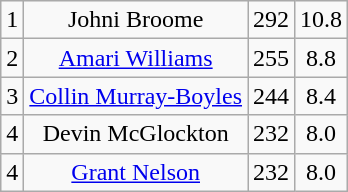<table class="wikitable sortable" style="text-align:center">
<tr>
<td>1</td>
<td>Johni Broome</td>
<td>292</td>
<td>10.8</td>
</tr>
<tr>
<td>2</td>
<td><a href='#'>Amari Williams</a></td>
<td>255</td>
<td>8.8</td>
</tr>
<tr>
<td>3</td>
<td><a href='#'>Collin Murray-Boyles</a></td>
<td>244</td>
<td>8.4</td>
</tr>
<tr>
<td>4</td>
<td>Devin McGlockton</td>
<td>232</td>
<td>8.0</td>
</tr>
<tr>
<td>4</td>
<td><a href='#'>Grant Nelson</a></td>
<td>232</td>
<td>8.0</td>
</tr>
</table>
